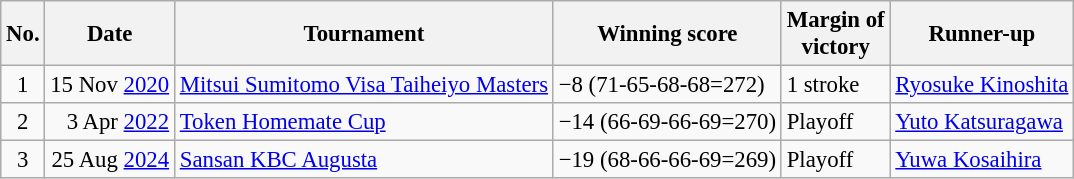<table class="wikitable" style="font-size:95%;">
<tr>
<th>No.</th>
<th>Date</th>
<th>Tournament</th>
<th>Winning score</th>
<th>Margin of<br>victory</th>
<th>Runner-up</th>
</tr>
<tr>
<td align=center>1</td>
<td align=right>15 Nov <a href='#'>2020</a></td>
<td><a href='#'>Mitsui Sumitomo Visa Taiheiyo Masters</a></td>
<td>−8 (71-65-68-68=272)</td>
<td>1 stroke</td>
<td> <a href='#'>Ryosuke Kinoshita</a></td>
</tr>
<tr>
<td align=center>2</td>
<td align=right>3 Apr <a href='#'>2022</a></td>
<td><a href='#'>Token Homemate Cup</a></td>
<td>−14 (66-69-66-69=270)</td>
<td>Playoff</td>
<td> <a href='#'>Yuto Katsuragawa</a></td>
</tr>
<tr>
<td align=center>3</td>
<td align=right>25 Aug <a href='#'>2024</a></td>
<td><a href='#'>Sansan KBC Augusta</a></td>
<td>−19 (68-66-66-69=269)</td>
<td>Playoff</td>
<td> <a href='#'>Yuwa Kosaihira</a></td>
</tr>
</table>
